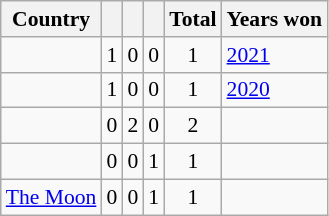<table class="wikitable sortable" style="margin-top:0; font-size:90%;">
<tr>
<th>Country</th>
<th></th>
<th></th>
<th></th>
<th>Total</th>
<th>Years won</th>
</tr>
<tr>
<td></td>
<td align=center>1</td>
<td align=center>0</td>
<td align=center>0</td>
<td align=center>1</td>
<td><a href='#'>2021</a></td>
</tr>
<tr>
<td></td>
<td align=center>1</td>
<td align=center>0</td>
<td align=center>0</td>
<td align=center>1</td>
<td><a href='#'>2020</a></td>
</tr>
<tr>
<td></td>
<td align=center>0</td>
<td align=center>2</td>
<td align=center>0</td>
<td align=center>2</td>
<td></td>
</tr>
<tr>
<td></td>
<td align=center>0</td>
<td align=center>0</td>
<td align=center>1</td>
<td align=center>1</td>
<td></td>
</tr>
<tr>
<td> <a href='#'>The Moon</a></td>
<td align=center>0</td>
<td align=center>0</td>
<td align=center>1</td>
<td align=center>1</td>
<td></td>
</tr>
</table>
